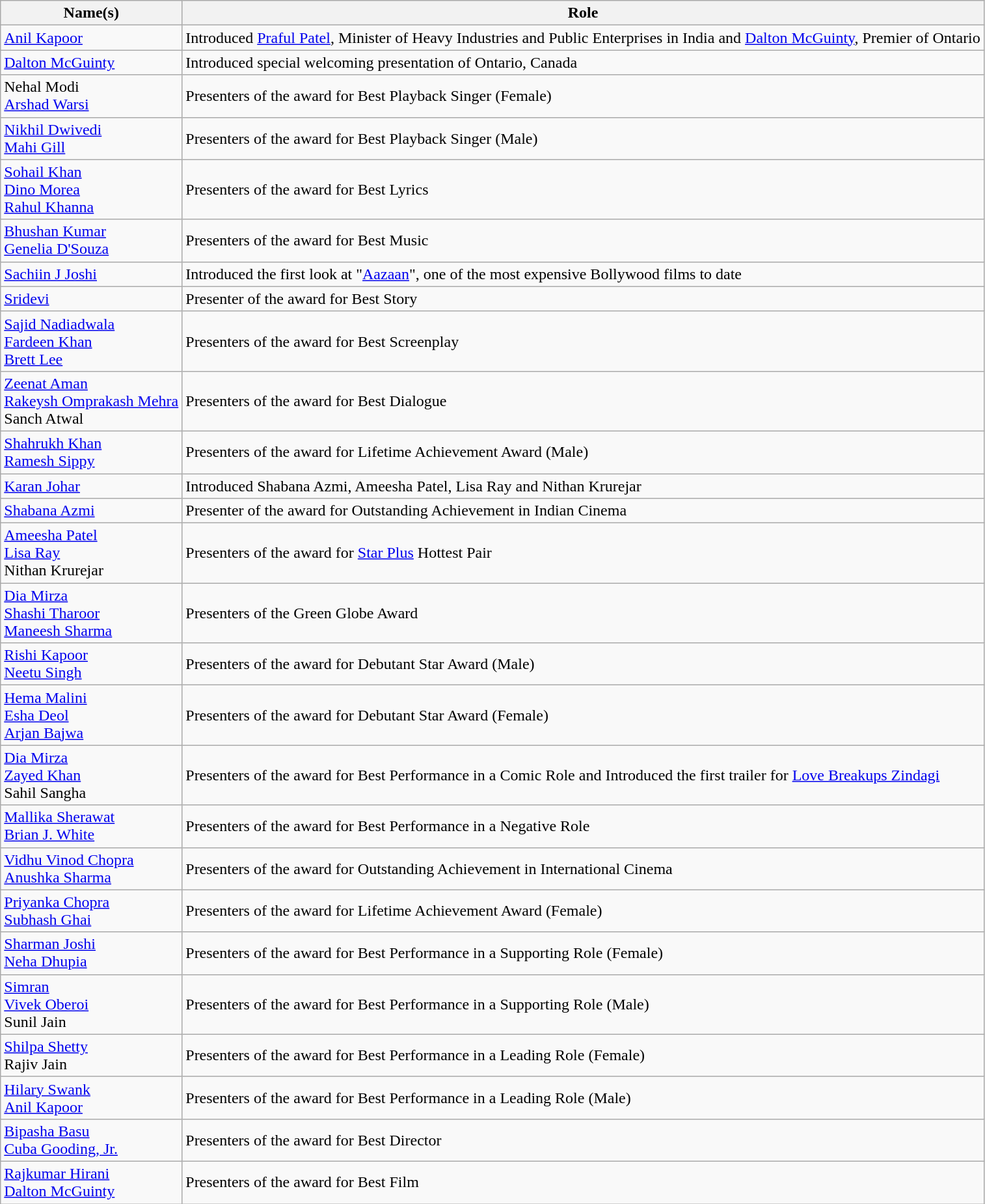<table class="wikitable">
<tr>
<th>Name(s)</th>
<th>Role</th>
</tr>
<tr>
<td><a href='#'>Anil Kapoor</a></td>
<td>Introduced <a href='#'>Praful Patel</a>, Minister of Heavy Industries and Public Enterprises in India and <a href='#'>Dalton McGuinty</a>, Premier of Ontario</td>
</tr>
<tr>
<td><a href='#'>Dalton McGuinty</a></td>
<td>Introduced special welcoming presentation of Ontario, Canada</td>
</tr>
<tr>
<td>Nehal Modi<br><a href='#'>Arshad Warsi</a></td>
<td>Presenters of the award for Best Playback Singer (Female)</td>
</tr>
<tr>
<td><a href='#'>Nikhil Dwivedi</a><br><a href='#'>Mahi Gill</a></td>
<td>Presenters of the award for Best Playback Singer (Male)</td>
</tr>
<tr>
<td><a href='#'>Sohail Khan</a><br><a href='#'>Dino Morea</a><br><a href='#'>Rahul Khanna</a></td>
<td>Presenters of the award for Best Lyrics</td>
</tr>
<tr>
<td><a href='#'>Bhushan Kumar</a><br><a href='#'>Genelia D'Souza</a></td>
<td>Presenters of the award for Best Music</td>
</tr>
<tr>
<td><a href='#'>Sachiin J Joshi</a></td>
<td>Introduced the first look at "<a href='#'>Aazaan</a>", one of the most expensive Bollywood films to date</td>
</tr>
<tr>
<td><a href='#'>Sridevi</a></td>
<td>Presenter of the award for Best Story</td>
</tr>
<tr>
<td><a href='#'>Sajid Nadiadwala</a><br><a href='#'>Fardeen Khan</a><br><a href='#'>Brett Lee</a></td>
<td>Presenters of the award for Best Screenplay</td>
</tr>
<tr>
<td><a href='#'>Zeenat Aman</a><br><a href='#'>Rakeysh Omprakash Mehra</a><br>Sanch Atwal</td>
<td>Presenters of the award for Best Dialogue</td>
</tr>
<tr>
<td><a href='#'>Shahrukh Khan</a><br><a href='#'>Ramesh Sippy</a></td>
<td>Presenters of the award for Lifetime Achievement Award (Male)</td>
</tr>
<tr>
<td><a href='#'>Karan Johar</a></td>
<td>Introduced Shabana Azmi, Ameesha Patel, Lisa Ray and Nithan Krurejar</td>
</tr>
<tr>
<td><a href='#'>Shabana Azmi</a></td>
<td>Presenter of the award for Outstanding Achievement in Indian Cinema</td>
</tr>
<tr>
<td><a href='#'>Ameesha Patel</a><br><a href='#'>Lisa Ray</a><br>Nithan Krurejar</td>
<td>Presenters of the award for <a href='#'>Star Plus</a> Hottest Pair</td>
</tr>
<tr>
<td><a href='#'>Dia Mirza</a><br><a href='#'>Shashi Tharoor</a><br><a href='#'>Maneesh Sharma</a></td>
<td>Presenters of the Green Globe Award</td>
</tr>
<tr>
<td><a href='#'>Rishi Kapoor</a><br><a href='#'>Neetu Singh</a></td>
<td>Presenters of the award for Debutant Star Award (Male)</td>
</tr>
<tr>
<td><a href='#'>Hema Malini</a><br><a href='#'>Esha Deol</a><br><a href='#'>Arjan Bajwa</a></td>
<td>Presenters of the award for Debutant Star Award (Female)</td>
</tr>
<tr>
<td><a href='#'>Dia Mirza</a><br><a href='#'>Zayed Khan</a><br>Sahil Sangha</td>
<td>Presenters of the award for Best Performance in a Comic Role and Introduced the first trailer for <a href='#'>Love Breakups Zindagi</a></td>
</tr>
<tr>
<td><a href='#'>Mallika Sherawat</a><br><a href='#'>Brian J. White</a></td>
<td>Presenters of the award for Best Performance in a Negative Role</td>
</tr>
<tr>
<td><a href='#'>Vidhu Vinod Chopra</a><br><a href='#'>Anushka Sharma</a></td>
<td>Presenters of the award for Outstanding Achievement in International Cinema</td>
</tr>
<tr>
<td><a href='#'>Priyanka Chopra</a><br><a href='#'>Subhash Ghai</a></td>
<td>Presenters of the award for Lifetime Achievement Award (Female)</td>
</tr>
<tr>
<td><a href='#'>Sharman Joshi</a><br><a href='#'>Neha Dhupia</a></td>
<td>Presenters of the award for Best Performance in a Supporting Role (Female)</td>
</tr>
<tr>
<td><a href='#'>Simran</a><br><a href='#'>Vivek Oberoi</a><br>Sunil Jain</td>
<td>Presenters of the award for Best Performance in a Supporting Role (Male)</td>
</tr>
<tr>
<td><a href='#'>Shilpa Shetty</a><br>Rajiv Jain</td>
<td>Presenters of the award for Best Performance in a Leading Role (Female)</td>
</tr>
<tr>
<td><a href='#'>Hilary Swank</a><br><a href='#'>Anil Kapoor</a></td>
<td>Presenters of the award for Best Performance in a Leading Role (Male)</td>
</tr>
<tr>
<td><a href='#'>Bipasha Basu</a><br><a href='#'>Cuba Gooding, Jr.</a></td>
<td>Presenters of the award for Best Director</td>
</tr>
<tr>
<td><a href='#'>Rajkumar Hirani</a><br><a href='#'>Dalton McGuinty</a></td>
<td>Presenters of the award for Best Film</td>
</tr>
</table>
